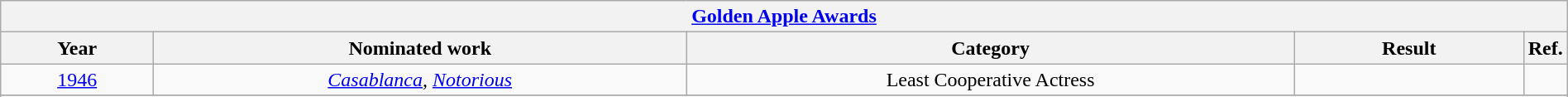<table width="100%" class="wikitable">
<tr>
<th colspan="5" align="center"><a href='#'>Golden Apple Awards</a></th>
</tr>
<tr>
<th width="10%">Year</th>
<th width="35%">Nominated work</th>
<th width="40%">Category</th>
<th width="15%">Result</th>
<th>Ref.</th>
</tr>
<tr>
<td style="text-align:center;"><a href='#'>1946</a></td>
<td style="text-align:center;"><em><a href='#'>Casablanca</a>, <a href='#'>Notorious</a></em></td>
<td style="text-align:center;">Least Cooperative Actress</td>
<td></td>
<td style="text-align:center"></td>
</tr>
<tr>
</tr>
<tr>
</tr>
</table>
